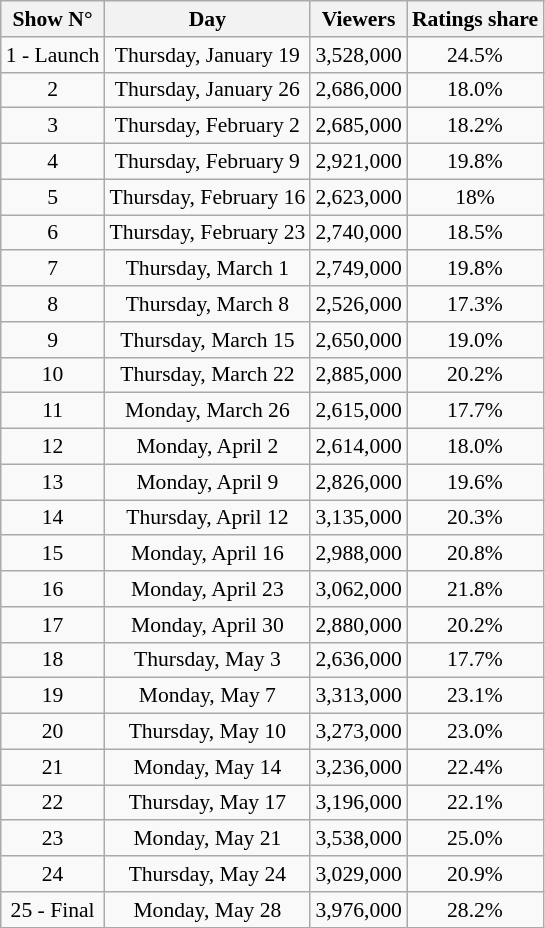<table class="wikitable sortable centre" style="text-align:center;font-size:90%;">
<tr>
<th>Show N°</th>
<th>Day</th>
<th>Viewers</th>
<th>Ratings share</th>
</tr>
<tr>
<td>1 - Launch</td>
<td>Thursday, January 19</td>
<td>3,528,000</td>
<td>24.5%</td>
</tr>
<tr>
<td>2</td>
<td>Thursday, January 26</td>
<td>2,686,000</td>
<td>18.0%</td>
</tr>
<tr>
<td>3</td>
<td>Thursday, February 2</td>
<td>2,685,000</td>
<td>18.2%</td>
</tr>
<tr>
<td>4</td>
<td>Thursday, February 9</td>
<td>2,921,000</td>
<td>19.8%</td>
</tr>
<tr>
<td>5</td>
<td>Thursday, February 16</td>
<td>2,623,000</td>
<td>18%</td>
</tr>
<tr>
<td>6</td>
<td>Thursday, February 23</td>
<td>2,740,000</td>
<td>18.5%</td>
</tr>
<tr>
<td>7</td>
<td>Thursday, March 1</td>
<td>2,749,000</td>
<td>19.8%</td>
</tr>
<tr>
<td>8</td>
<td>Thursday, March 8</td>
<td>2,526,000</td>
<td>17.3%</td>
</tr>
<tr>
<td>9</td>
<td>Thursday, March 15</td>
<td>2,650,000</td>
<td>19.0%</td>
</tr>
<tr>
<td>10</td>
<td>Thursday, March 22</td>
<td>2,885,000</td>
<td>20.2%</td>
</tr>
<tr>
<td>11</td>
<td>Monday, March 26</td>
<td>2,615,000</td>
<td>17.7%</td>
</tr>
<tr>
<td>12</td>
<td>Monday, April 2</td>
<td>2,614,000</td>
<td>18.0%</td>
</tr>
<tr>
<td>13</td>
<td>Monday, April 9</td>
<td>2,826,000</td>
<td>19.6%</td>
</tr>
<tr>
<td>14</td>
<td>Thursday, April 12</td>
<td>3,135,000</td>
<td>20.3%</td>
</tr>
<tr>
<td>15</td>
<td>Monday, April 16</td>
<td>2,988,000</td>
<td>20.8%</td>
</tr>
<tr>
<td>16</td>
<td>Monday, April 23</td>
<td>3,062,000</td>
<td>21.8%</td>
</tr>
<tr>
<td>17</td>
<td>Monday, April 30</td>
<td>2,880,000</td>
<td>20.2%</td>
</tr>
<tr>
<td>18</td>
<td>Thursday, May 3</td>
<td>2,636,000</td>
<td>17.7%</td>
</tr>
<tr>
<td>19</td>
<td>Monday, May 7</td>
<td>3,313,000</td>
<td>23.1%</td>
</tr>
<tr>
<td>20</td>
<td>Thursday, May 10</td>
<td>3,273,000</td>
<td>23.0%</td>
</tr>
<tr>
<td>21</td>
<td>Monday, May 14</td>
<td>3,236,000</td>
<td>22.4%</td>
</tr>
<tr>
<td>22</td>
<td>Thursday, May 17</td>
<td>3,196,000</td>
<td>22.1%</td>
</tr>
<tr>
<td>23</td>
<td>Monday, May 21</td>
<td>3,538,000</td>
<td>25.0%</td>
</tr>
<tr>
<td>24</td>
<td>Thursday, May 24</td>
<td>3,029,000</td>
<td>20.9%</td>
</tr>
<tr>
<td>25 - Final</td>
<td>Monday, May 28</td>
<td>3,976,000</td>
<td>28.2%</td>
</tr>
</table>
